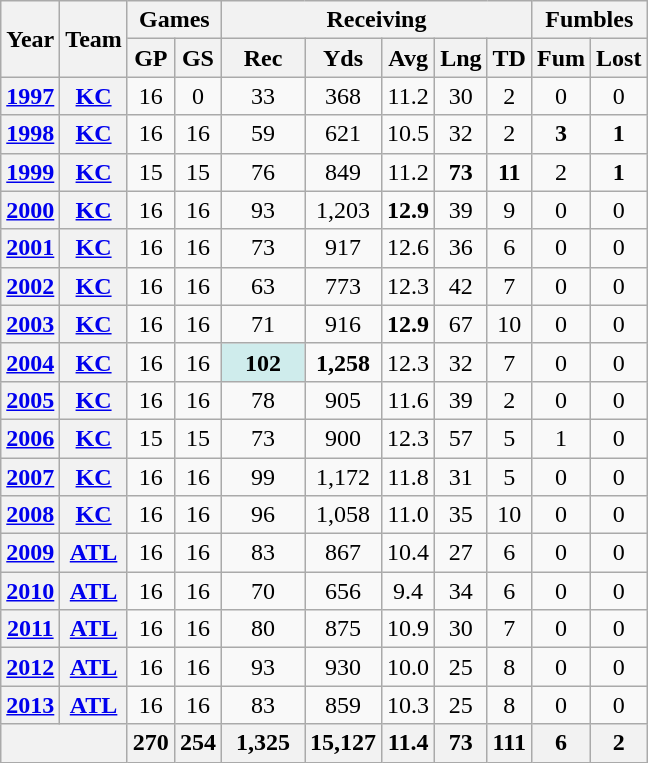<table class="wikitable" style="text-align: center;">
<tr>
<th rowspan="2">Year</th>
<th rowspan="2">Team</th>
<th colspan="2">Games</th>
<th colspan="5">Receiving</th>
<th colspan="2">Fumbles</th>
</tr>
<tr>
<th>GP</th>
<th>GS</th>
<th>Rec</th>
<th>Yds</th>
<th>Avg</th>
<th>Lng</th>
<th>TD</th>
<th>Fum</th>
<th>Lost</th>
</tr>
<tr>
<th><a href='#'>1997</a></th>
<th><a href='#'>KC</a></th>
<td>16</td>
<td>0</td>
<td>33</td>
<td>368</td>
<td>11.2</td>
<td>30</td>
<td>2</td>
<td>0</td>
<td>0</td>
</tr>
<tr>
<th><a href='#'>1998</a></th>
<th><a href='#'>KC</a></th>
<td>16</td>
<td>16</td>
<td>59</td>
<td>621</td>
<td>10.5</td>
<td>32</td>
<td>2</td>
<td><strong>3</strong></td>
<td><strong>1</strong></td>
</tr>
<tr>
<th><a href='#'>1999</a></th>
<th><a href='#'>KC</a></th>
<td>15</td>
<td>15</td>
<td>76</td>
<td>849</td>
<td>11.2</td>
<td><strong>73</strong></td>
<td><strong>11</strong></td>
<td>2</td>
<td><strong>1</strong></td>
</tr>
<tr>
<th><a href='#'>2000</a></th>
<th><a href='#'>KC</a></th>
<td>16</td>
<td>16</td>
<td>93</td>
<td>1,203</td>
<td><strong>12.9</strong></td>
<td>39</td>
<td>9</td>
<td>0</td>
<td>0</td>
</tr>
<tr>
<th><a href='#'>2001</a></th>
<th><a href='#'>KC</a></th>
<td>16</td>
<td>16</td>
<td>73</td>
<td>917</td>
<td>12.6</td>
<td>36</td>
<td>6</td>
<td>0</td>
<td>0</td>
</tr>
<tr>
<th><a href='#'>2002</a></th>
<th><a href='#'>KC</a></th>
<td>16</td>
<td>16</td>
<td>63</td>
<td>773</td>
<td>12.3</td>
<td>42</td>
<td>7</td>
<td>0</td>
<td>0</td>
</tr>
<tr>
<th><a href='#'>2003</a></th>
<th><a href='#'>KC</a></th>
<td>16</td>
<td>16</td>
<td>71</td>
<td>916</td>
<td><strong>12.9</strong></td>
<td>67</td>
<td>10</td>
<td>0</td>
<td>0</td>
</tr>
<tr>
<th><a href='#'>2004</a></th>
<th><a href='#'>KC</a></th>
<td>16</td>
<td>16</td>
<td style="background:#cfecec; width:3em;"><strong>102</strong></td>
<td><strong>1,258</strong></td>
<td>12.3</td>
<td>32</td>
<td>7</td>
<td>0</td>
<td>0</td>
</tr>
<tr>
<th><a href='#'>2005</a></th>
<th><a href='#'>KC</a></th>
<td>16</td>
<td>16</td>
<td>78</td>
<td>905</td>
<td>11.6</td>
<td>39</td>
<td>2</td>
<td>0</td>
<td>0</td>
</tr>
<tr>
<th><a href='#'>2006</a></th>
<th><a href='#'>KC</a></th>
<td>15</td>
<td>15</td>
<td>73</td>
<td>900</td>
<td>12.3</td>
<td>57</td>
<td>5</td>
<td>1</td>
<td>0</td>
</tr>
<tr>
<th><a href='#'>2007</a></th>
<th><a href='#'>KC</a></th>
<td>16</td>
<td>16</td>
<td>99</td>
<td>1,172</td>
<td>11.8</td>
<td>31</td>
<td>5</td>
<td>0</td>
<td>0</td>
</tr>
<tr>
<th><a href='#'>2008</a></th>
<th><a href='#'>KC</a></th>
<td>16</td>
<td>16</td>
<td>96</td>
<td>1,058</td>
<td>11.0</td>
<td>35</td>
<td>10</td>
<td>0</td>
<td>0</td>
</tr>
<tr>
<th><a href='#'>2009</a></th>
<th><a href='#'>ATL</a></th>
<td>16</td>
<td>16</td>
<td>83</td>
<td>867</td>
<td>10.4</td>
<td>27</td>
<td>6</td>
<td>0</td>
<td>0</td>
</tr>
<tr>
<th><a href='#'>2010</a></th>
<th><a href='#'>ATL</a></th>
<td>16</td>
<td>16</td>
<td>70</td>
<td>656</td>
<td>9.4</td>
<td>34</td>
<td>6</td>
<td>0</td>
<td>0</td>
</tr>
<tr>
<th><a href='#'>2011</a></th>
<th><a href='#'>ATL</a></th>
<td>16</td>
<td>16</td>
<td>80</td>
<td>875</td>
<td>10.9</td>
<td>30</td>
<td>7</td>
<td>0</td>
<td>0</td>
</tr>
<tr>
<th><a href='#'>2012</a></th>
<th><a href='#'>ATL</a></th>
<td>16</td>
<td>16</td>
<td>93</td>
<td>930</td>
<td>10.0</td>
<td>25</td>
<td>8</td>
<td>0</td>
<td>0</td>
</tr>
<tr>
<th><a href='#'>2013</a></th>
<th><a href='#'>ATL</a></th>
<td>16</td>
<td>16</td>
<td>83</td>
<td>859</td>
<td>10.3</td>
<td>25</td>
<td>8</td>
<td>0</td>
<td>0</td>
</tr>
<tr>
<th colspan="2"></th>
<th>270</th>
<th>254</th>
<th>1,325</th>
<th>15,127</th>
<th>11.4</th>
<th>73</th>
<th>111</th>
<th>6</th>
<th>2</th>
</tr>
</table>
